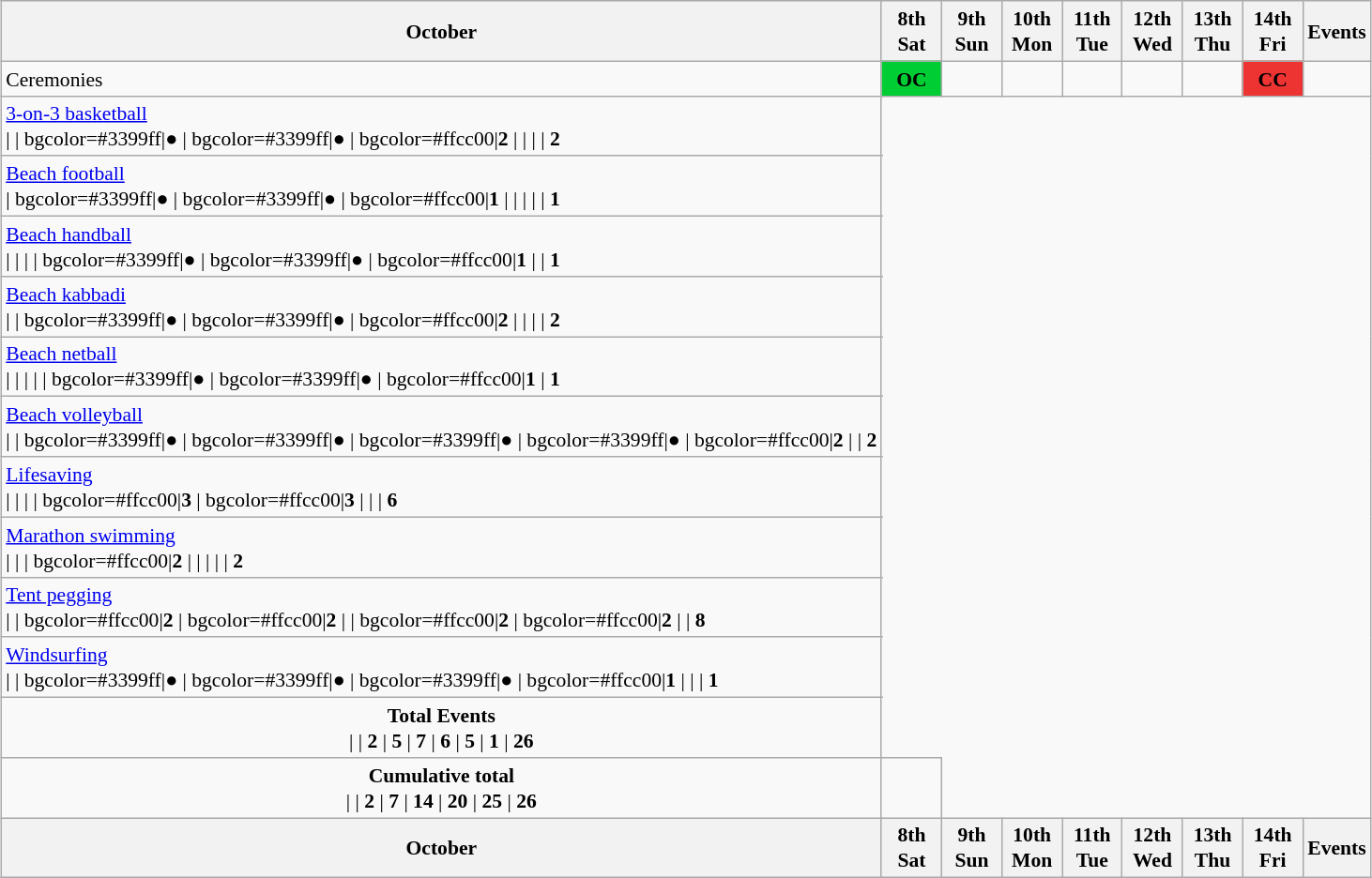<table class="wikitable" style="margin:0.5em auto; font-size:90%; line-height:1.25em;">
<tr>
<th colspan=2>October</th>
<th style="width:2.5em">8th<br>Sat</th>
<th style="width:2.5em">9th<br>Sun</th>
<th style="width:2.5em">10th<br>Mon</th>
<th style="width:2.5em">11th<br>Tue</th>
<th style="width:2.5em">12th<br>Wed</th>
<th style="width:2.5em">13th<br>Thu</th>
<th style="width:2.5em">14th<br>Fri</th>
<th>Events</th>
</tr>
<tr>
<td colspan=2>Ceremonies</td>
<td bgcolor=#00cc33 align=center><strong>OC</strong></td>
<td></td>
<td></td>
<td></td>
<td></td>
<td></td>
<td bgcolor=#ee3333 align=center><strong>CC</strong></td>
<td></td>
</tr>
<tr align="center">
<td colspan=2 align="left"> <a href='#'>3-on-3 basketball</a><br>| 
| bgcolor=#3399ff|●
| bgcolor=#3399ff|●
| bgcolor=#ffcc00|<strong>2</strong>
| 
| 
| 
| <strong>2</strong></td>
</tr>
<tr align="center">
<td colspan=2 align="left"> <a href='#'>Beach football</a><br>| bgcolor=#3399ff|●
| bgcolor=#3399ff|●
| bgcolor=#ffcc00|<strong>1</strong>
| 
| 
| 
| 
| <strong>1</strong></td>
</tr>
<tr align="center">
<td colspan=2 align="left"> <a href='#'>Beach handball</a><br>| 
| 
| 
| bgcolor=#3399ff|●
| bgcolor=#3399ff|●
| bgcolor=#ffcc00|<strong>1</strong>
| 
| <strong>1</strong></td>
</tr>
<tr align="center">
<td colspan=2 align="left"> <a href='#'>Beach kabbadi</a><br>| 
| bgcolor=#3399ff|●
| bgcolor=#3399ff|●
| bgcolor=#ffcc00|<strong>2</strong>
| 
| 
| 
| <strong>2</strong></td>
</tr>
<tr align="center">
<td colspan=2 align="left"> <a href='#'>Beach netball</a><br>| 
| 
| 
| 
| bgcolor=#3399ff|●
| bgcolor=#3399ff|●
| bgcolor=#ffcc00|<strong>1</strong>
| <strong>1</strong></td>
</tr>
<tr align="center">
<td colspan=2 align="left"> <a href='#'>Beach volleyball</a><br>| 
| bgcolor=#3399ff|●
| bgcolor=#3399ff|●
| bgcolor=#3399ff|●
| bgcolor=#3399ff|●
| bgcolor=#ffcc00|<strong>2</strong>
| 
| <strong>2</strong></td>
</tr>
<tr align="center">
<td colspan=2 align="left"> <a href='#'>Lifesaving</a><br>| 
|  
| 
| bgcolor=#ffcc00|<strong>3</strong>
| bgcolor=#ffcc00|<strong>3</strong>
| 
| 
| <strong>6</strong></td>
</tr>
<tr align="center">
<td colspan=2 align="left"> <a href='#'>Marathon swimming</a><br>| 
|  
| bgcolor=#ffcc00|<strong>2</strong>
| 
| 
| 
| 
| <strong>2</strong></td>
</tr>
<tr align="center">
<td colspan=2 align="left"> <a href='#'>Tent pegging</a><br>| 
|  bgcolor=#ffcc00|<strong>2</strong>
| bgcolor=#ffcc00|<strong>2</strong>
| 
| bgcolor=#ffcc00|<strong>2</strong>
| bgcolor=#ffcc00|<strong>2</strong>
| 
| <strong>8</strong></td>
</tr>
<tr align="center">
<td colspan=2 align="left"> <a href='#'>Windsurfing</a><br>| 
|  bgcolor=#3399ff|●
| bgcolor=#3399ff|●
| bgcolor=#3399ff|●
| bgcolor=#ffcc00|<strong>1</strong>
| 
| 
| <strong>1</strong></td>
</tr>
<tr align=center>
<td colspan=2><strong>Total Events</strong><br>|
| <strong>2</strong>
| <strong>5</strong>
| <strong>7</strong>
| <strong>6</strong>
| <strong>5</strong>
| <strong>1</strong>
| <strong>26</strong></td>
</tr>
<tr align=center>
<td colspan=2><strong>Cumulative total</strong><br>| 
| <strong>2</strong>
| <strong>7</strong>
| <strong>14</strong>
| <strong>20</strong>
| <strong>25</strong>
| <strong>26</strong></td>
<td></td>
</tr>
<tr>
<th colspan=2>October</th>
<th>8th<br>Sat</th>
<th>9th<br>Sun</th>
<th>10th<br>Mon</th>
<th>11th<br>Tue</th>
<th>12th<br>Wed</th>
<th>13th<br>Thu</th>
<th>14th<br>Fri</th>
<th>Events</th>
</tr>
</table>
